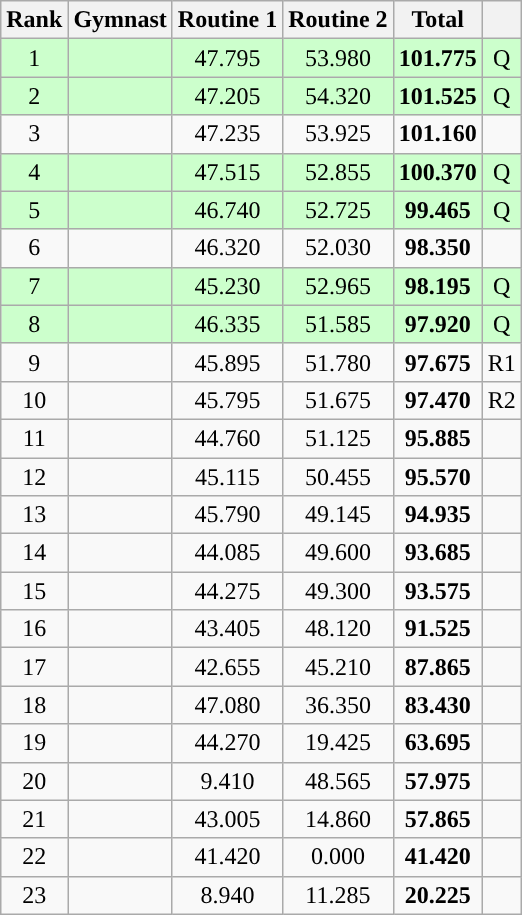<table class="wikitable sortable" style="text-align:center">
<tr>
<th>Rank</th>
<th>Gymnast</th>
<th>Routine 1</th>
<th>Routine 2</th>
<th>Total</th>
<th></th>
</tr>
<tr bgcolor=ccffcc>
<td>1</td>
<td align=left></td>
<td>47.795</td>
<td>53.980</td>
<td><strong>101.775</strong></td>
<td>Q</td>
</tr>
<tr bgcolor=ccffcc>
<td>2</td>
<td align=left></td>
<td>47.205</td>
<td>54.320</td>
<td><strong>101.525</strong></td>
<td>Q</td>
</tr>
<tr>
<td>3</td>
<td align=left></td>
<td>47.235</td>
<td>53.925</td>
<td><strong>101.160</strong></td>
<td></td>
</tr>
<tr bgcolor=ccffcc>
<td>4</td>
<td align=left></td>
<td>47.515</td>
<td>52.855</td>
<td><strong>100.370</strong></td>
<td>Q</td>
</tr>
<tr bgcolor=ccffcc>
<td>5</td>
<td align=left></td>
<td>46.740</td>
<td>52.725</td>
<td><strong>99.465</strong></td>
<td>Q</td>
</tr>
<tr>
<td>6</td>
<td align=left></td>
<td>46.320</td>
<td>52.030</td>
<td><strong>98.350</strong></td>
<td></td>
</tr>
<tr bgcolor=ccffcc>
<td>7</td>
<td align=left></td>
<td>45.230</td>
<td>52.965</td>
<td><strong>98.195</strong></td>
<td>Q</td>
</tr>
<tr bgcolor=ccffcc>
<td>8</td>
<td align=left></td>
<td>46.335</td>
<td>51.585</td>
<td><strong>97.920</strong></td>
<td>Q</td>
</tr>
<tr>
<td>9</td>
<td align=left></td>
<td>45.895</td>
<td>51.780</td>
<td><strong>97.675</strong></td>
<td>R1</td>
</tr>
<tr>
<td>10</td>
<td align=left></td>
<td>45.795</td>
<td>51.675</td>
<td><strong>97.470</strong></td>
<td>R2</td>
</tr>
<tr>
<td>11</td>
<td align=left></td>
<td>44.760</td>
<td>51.125</td>
<td><strong>95.885</strong></td>
<td></td>
</tr>
<tr>
<td>12</td>
<td align=left></td>
<td>45.115</td>
<td>50.455</td>
<td><strong>95.570</strong></td>
<td></td>
</tr>
<tr>
<td>13</td>
<td align=left></td>
<td>45.790</td>
<td>49.145</td>
<td><strong>94.935</strong></td>
<td></td>
</tr>
<tr>
<td>14</td>
<td align=left></td>
<td>44.085</td>
<td>49.600</td>
<td><strong>93.685</strong></td>
<td></td>
</tr>
<tr>
<td>15</td>
<td align=left></td>
<td>44.275</td>
<td>49.300</td>
<td><strong>93.575</strong></td>
<td></td>
</tr>
<tr>
<td>16</td>
<td align=left></td>
<td>43.405</td>
<td>48.120</td>
<td><strong>91.525</strong></td>
<td></td>
</tr>
<tr>
<td>17</td>
<td align=left></td>
<td>42.655</td>
<td>45.210</td>
<td><strong>87.865</strong></td>
<td></td>
</tr>
<tr>
<td>18</td>
<td align=left></td>
<td>47.080</td>
<td>36.350</td>
<td><strong>83.430</strong></td>
<td></td>
</tr>
<tr>
<td>19</td>
<td align=left></td>
<td>44.270</td>
<td>19.425</td>
<td><strong>63.695</strong></td>
<td></td>
</tr>
<tr>
<td>20</td>
<td align=left></td>
<td>9.410</td>
<td>48.565</td>
<td><strong>57.975</strong></td>
<td></td>
</tr>
<tr>
<td>21</td>
<td align=left></td>
<td>43.005</td>
<td>14.860</td>
<td><strong>57.865</strong></td>
<td></td>
</tr>
<tr>
<td>22</td>
<td align=left></td>
<td>41.420</td>
<td>0.000</td>
<td><strong>41.420</strong></td>
<td></td>
</tr>
<tr>
<td>23</td>
<td align=left></td>
<td>8.940</td>
<td>11.285</td>
<td><strong>20.225</strong></td>
<td></td>
</tr>
</table>
